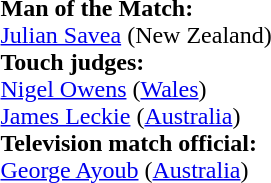<table style="width:100%">
<tr>
<td><br><strong>Man of the Match:</strong>
<br><a href='#'>Julian Savea</a> (New Zealand)<br><strong>Touch judges:</strong>
<br><a href='#'>Nigel Owens</a> (<a href='#'>Wales</a>)
<br><a href='#'>James Leckie</a> (<a href='#'>Australia</a>)
<br><strong>Television match official:</strong>
<br><a href='#'>George Ayoub</a> (<a href='#'>Australia</a>)</td>
</tr>
</table>
